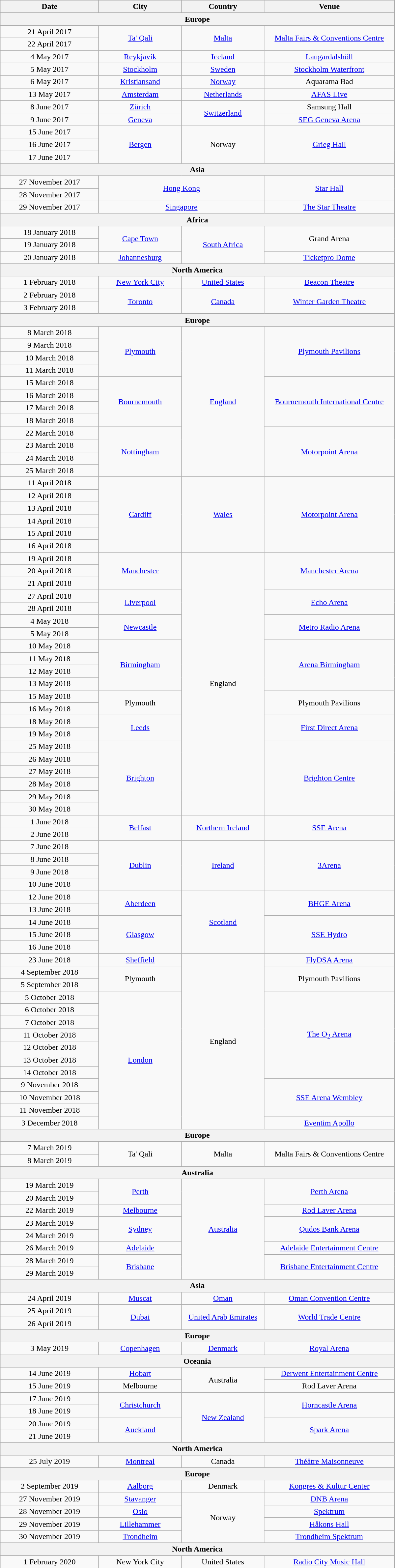<table class="wikitable" style="text-align:center;">
<tr>
<th scope="col" style="width:12em;">Date</th>
<th scope="col" style="width:10em;">City</th>
<th scope="col" style="width:10em;">Country</th>
<th scope="col" style="width:16em;">Venue</th>
</tr>
<tr>
<th colspan="4">Europe</th>
</tr>
<tr>
<td>21 April 2017</td>
<td rowspan="2"><a href='#'>Ta' Qali</a></td>
<td rowspan="2"><a href='#'>Malta</a></td>
<td rowspan="2"><a href='#'>Malta Fairs & Conventions Centre</a></td>
</tr>
<tr>
<td>22 April 2017</td>
</tr>
<tr>
<td>4 May 2017</td>
<td><a href='#'>Reykjavík</a></td>
<td><a href='#'>Iceland</a></td>
<td><a href='#'>Laugardalshöll</a></td>
</tr>
<tr>
<td>5 May 2017</td>
<td><a href='#'>Stockholm</a></td>
<td><a href='#'>Sweden</a></td>
<td><a href='#'>Stockholm Waterfront</a></td>
</tr>
<tr>
<td>6 May 2017</td>
<td><a href='#'>Kristiansand</a></td>
<td><a href='#'>Norway</a></td>
<td>Aquarama Bad</td>
</tr>
<tr>
<td>13 May 2017</td>
<td><a href='#'>Amsterdam</a></td>
<td><a href='#'>Netherlands</a></td>
<td><a href='#'>AFAS Live</a></td>
</tr>
<tr>
<td>8 June 2017</td>
<td><a href='#'>Zürich</a></td>
<td rowspan="2"><a href='#'>Switzerland</a></td>
<td>Samsung Hall</td>
</tr>
<tr>
<td>9 June 2017</td>
<td><a href='#'>Geneva</a></td>
<td><a href='#'>SEG Geneva Arena</a></td>
</tr>
<tr>
<td>15 June 2017</td>
<td rowspan="3"><a href='#'>Bergen</a></td>
<td rowspan="3">Norway</td>
<td rowspan="3"><a href='#'>Grieg Hall</a></td>
</tr>
<tr>
<td>16 June 2017</td>
</tr>
<tr>
<td>17 June 2017</td>
</tr>
<tr>
<th colspan="4">Asia</th>
</tr>
<tr>
<td>27 November 2017</td>
<td colspan="2" rowspan="2"><a href='#'>Hong Kong</a></td>
<td rowspan="2"><a href='#'>Star Hall</a></td>
</tr>
<tr>
<td>28 November 2017</td>
</tr>
<tr>
<td>29 November 2017</td>
<td colspan="2"><a href='#'>Singapore</a></td>
<td><a href='#'>The Star Theatre</a></td>
</tr>
<tr>
<th colspan="4">Africa</th>
</tr>
<tr>
<td>18 January 2018</td>
<td rowspan="2"><a href='#'>Cape Town</a></td>
<td rowspan="3"><a href='#'>South Africa</a></td>
<td rowspan="2">Grand Arena</td>
</tr>
<tr>
<td>19 January 2018</td>
</tr>
<tr>
<td>20 January 2018</td>
<td><a href='#'>Johannesburg</a></td>
<td><a href='#'>Ticketpro Dome</a></td>
</tr>
<tr>
<th colspan="4">North America</th>
</tr>
<tr>
<td>1 February 2018</td>
<td><a href='#'>New York City</a></td>
<td><a href='#'>United States</a></td>
<td><a href='#'>Beacon Theatre</a></td>
</tr>
<tr>
<td>2 February 2018</td>
<td rowspan="2"><a href='#'>Toronto</a></td>
<td rowspan="2"><a href='#'>Canada</a></td>
<td rowspan="2"><a href='#'>Winter Garden Theatre</a></td>
</tr>
<tr>
<td>3 February 2018</td>
</tr>
<tr>
<th colspan="4">Europe</th>
</tr>
<tr>
<td>8 March 2018</td>
<td rowspan="4"><a href='#'>Plymouth</a></td>
<td rowspan="12"><a href='#'>England</a></td>
<td rowspan="4"><a href='#'>Plymouth Pavilions</a></td>
</tr>
<tr>
<td>9 March 2018</td>
</tr>
<tr>
<td>10 March 2018</td>
</tr>
<tr>
<td>11 March 2018</td>
</tr>
<tr>
<td>15 March 2018</td>
<td rowspan="4"><a href='#'>Bournemouth</a></td>
<td rowspan="4"><a href='#'>Bournemouth International Centre</a></td>
</tr>
<tr>
<td>16 March 2018</td>
</tr>
<tr>
<td>17 March 2018</td>
</tr>
<tr>
<td>18 March 2018</td>
</tr>
<tr>
<td>22 March 2018</td>
<td rowspan="4"><a href='#'>Nottingham</a></td>
<td rowspan="4"><a href='#'>Motorpoint Arena</a></td>
</tr>
<tr>
<td>23 March 2018</td>
</tr>
<tr>
<td>24 March 2018</td>
</tr>
<tr>
<td>25 March 2018</td>
</tr>
<tr>
<td>11 April 2018</td>
<td rowspan="6"><a href='#'>Cardiff</a></td>
<td rowspan="6"><a href='#'>Wales</a></td>
<td rowspan="6"><a href='#'>Motorpoint Arena</a></td>
</tr>
<tr>
<td>12 April 2018</td>
</tr>
<tr>
<td>13 April 2018</td>
</tr>
<tr>
<td>14 April 2018</td>
</tr>
<tr>
<td>15 April 2018</td>
</tr>
<tr>
<td>16 April 2018</td>
</tr>
<tr>
<td>19 April 2018</td>
<td rowspan="3"><a href='#'>Manchester</a></td>
<td rowspan="21">England</td>
<td rowspan="3"><a href='#'>Manchester Arena</a></td>
</tr>
<tr>
<td>20 April 2018</td>
</tr>
<tr>
<td>21 April 2018</td>
</tr>
<tr>
<td>27 April 2018</td>
<td rowspan="2"><a href='#'>Liverpool</a></td>
<td rowspan="2"><a href='#'>Echo Arena</a></td>
</tr>
<tr>
<td>28 April 2018</td>
</tr>
<tr>
<td>4 May 2018</td>
<td rowspan="2"><a href='#'>Newcastle</a></td>
<td rowspan="2"><a href='#'>Metro Radio Arena</a></td>
</tr>
<tr>
<td>5 May 2018</td>
</tr>
<tr>
<td>10 May 2018</td>
<td rowspan="4"><a href='#'>Birmingham</a></td>
<td rowspan="4"><a href='#'>Arena Birmingham</a></td>
</tr>
<tr>
<td>11 May 2018</td>
</tr>
<tr>
<td>12 May 2018</td>
</tr>
<tr>
<td>13 May 2018</td>
</tr>
<tr>
<td>15 May 2018</td>
<td rowspan="2">Plymouth</td>
<td rowspan="2">Plymouth Pavilions</td>
</tr>
<tr>
<td>16 May 2018</td>
</tr>
<tr>
<td>18 May 2018</td>
<td rowspan="2"><a href='#'>Leeds</a></td>
<td rowspan="2"><a href='#'>First Direct Arena</a></td>
</tr>
<tr>
<td>19 May 2018</td>
</tr>
<tr>
<td>25 May 2018</td>
<td rowspan="6"><a href='#'>Brighton</a></td>
<td rowspan="6"><a href='#'>Brighton Centre</a></td>
</tr>
<tr>
<td>26 May 2018</td>
</tr>
<tr>
<td>27 May 2018</td>
</tr>
<tr>
<td>28 May 2018</td>
</tr>
<tr>
<td>29 May 2018</td>
</tr>
<tr>
<td>30 May 2018</td>
</tr>
<tr>
<td>1 June 2018</td>
<td rowspan="2"><a href='#'>Belfast</a></td>
<td rowspan="2"><a href='#'>Northern Ireland</a></td>
<td rowspan="2"><a href='#'>SSE Arena</a></td>
</tr>
<tr>
<td>2 June 2018</td>
</tr>
<tr>
<td>7 June 2018</td>
<td rowspan="4"><a href='#'>Dublin</a></td>
<td rowspan="4"><a href='#'>Ireland</a></td>
<td rowspan="4"><a href='#'>3Arena</a></td>
</tr>
<tr>
<td>8 June 2018</td>
</tr>
<tr>
<td>9 June 2018</td>
</tr>
<tr>
<td>10 June 2018</td>
</tr>
<tr>
<td>12 June 2018</td>
<td rowspan="2"><a href='#'>Aberdeen</a></td>
<td rowspan="5"><a href='#'>Scotland</a></td>
<td rowspan="2"><a href='#'>BHGE Arena</a></td>
</tr>
<tr>
<td>13 June 2018</td>
</tr>
<tr>
<td>14 June 2018</td>
<td rowspan="3"><a href='#'>Glasgow</a></td>
<td rowspan="3"><a href='#'>SSE Hydro</a></td>
</tr>
<tr>
<td>15 June 2018</td>
</tr>
<tr>
<td>16 June 2018</td>
</tr>
<tr>
<td>23 June 2018</td>
<td><a href='#'>Sheffield</a></td>
<td rowspan="14">England</td>
<td><a href='#'>FlyDSA Arena</a></td>
</tr>
<tr>
<td>4 September 2018</td>
<td rowspan="2">Plymouth</td>
<td rowspan="2">Plymouth Pavilions</td>
</tr>
<tr>
<td>5 September 2018</td>
</tr>
<tr>
<td>5 October 2018</td>
<td rowspan="11"><a href='#'>London</a></td>
<td rowspan="7"><a href='#'>The O<sub>2</sub> Arena</a></td>
</tr>
<tr>
<td>6 October 2018</td>
</tr>
<tr>
<td>7 October 2018</td>
</tr>
<tr>
<td>11 October 2018</td>
</tr>
<tr>
<td>12 October 2018</td>
</tr>
<tr>
<td>13 October 2018</td>
</tr>
<tr>
<td>14 October 2018</td>
</tr>
<tr>
<td>9 November 2018</td>
<td rowspan="3"><a href='#'>SSE Arena Wembley</a></td>
</tr>
<tr>
<td>10 November 2018</td>
</tr>
<tr>
<td>11 November 2018</td>
</tr>
<tr>
<td>3 December 2018</td>
<td><a href='#'>Eventim Apollo</a></td>
</tr>
<tr>
<th colspan="4">Europe</th>
</tr>
<tr>
<td>7 March 2019</td>
<td rowspan="2">Ta' Qali</td>
<td rowspan="2">Malta</td>
<td rowspan="2">Malta Fairs & Conventions Centre</td>
</tr>
<tr>
<td>8 March 2019</td>
</tr>
<tr>
<th colspan="4">Australia</th>
</tr>
<tr>
<td>19 March 2019</td>
<td rowspan="2"><a href='#'>Perth</a></td>
<td rowspan="8"><a href='#'>Australia</a></td>
<td rowspan="2"><a href='#'>Perth Arena</a></td>
</tr>
<tr>
<td>20 March 2019</td>
</tr>
<tr>
<td>22 March 2019</td>
<td><a href='#'>Melbourne</a></td>
<td><a href='#'>Rod Laver Arena</a></td>
</tr>
<tr>
<td>23 March 2019</td>
<td rowspan="2"><a href='#'>Sydney</a></td>
<td rowspan="2"><a href='#'>Qudos Bank Arena</a></td>
</tr>
<tr>
<td>24 March 2019</td>
</tr>
<tr>
<td>26 March 2019</td>
<td><a href='#'>Adelaide</a></td>
<td><a href='#'>Adelaide Entertainment Centre</a></td>
</tr>
<tr>
<td>28 March 2019</td>
<td rowspan="2"><a href='#'>Brisbane</a></td>
<td rowspan="2"><a href='#'>Brisbane Entertainment Centre</a></td>
</tr>
<tr>
<td>29 March 2019</td>
</tr>
<tr>
<th colspan="4">Asia</th>
</tr>
<tr>
<td>24 April 2019</td>
<td><a href='#'>Muscat</a></td>
<td><a href='#'>Oman</a></td>
<td><a href='#'>Oman Convention Centre</a></td>
</tr>
<tr>
<td>25 April 2019</td>
<td rowspan="2"><a href='#'>Dubai</a></td>
<td rowspan="2"><a href='#'>United Arab Emirates</a></td>
<td rowspan="2"><a href='#'>World Trade Centre</a></td>
</tr>
<tr>
<td>26 April 2019</td>
</tr>
<tr>
<th colspan="4">Europe</th>
</tr>
<tr>
<td>3 May 2019</td>
<td><a href='#'>Copenhagen</a></td>
<td><a href='#'>Denmark</a></td>
<td><a href='#'>Royal Arena</a></td>
</tr>
<tr>
<th colspan="4">Oceania</th>
</tr>
<tr>
<td>14 June 2019</td>
<td><a href='#'>Hobart</a></td>
<td rowspan="2">Australia</td>
<td><a href='#'>Derwent Entertainment Centre</a></td>
</tr>
<tr>
<td>15 June 2019</td>
<td>Melbourne</td>
<td>Rod Laver Arena</td>
</tr>
<tr>
<td>17 June 2019</td>
<td rowspan="2"><a href='#'>Christchurch</a></td>
<td rowspan="4"><a href='#'>New Zealand</a></td>
<td rowspan="2"><a href='#'>Horncastle Arena</a></td>
</tr>
<tr>
<td>18 June 2019</td>
</tr>
<tr>
<td>20 June 2019</td>
<td rowspan="2"><a href='#'>Auckland</a></td>
<td rowspan="2"><a href='#'>Spark Arena</a></td>
</tr>
<tr>
<td>21 June 2019</td>
</tr>
<tr>
<th colspan="4">North America</th>
</tr>
<tr>
<td>25 July 2019</td>
<td><a href='#'>Montreal</a></td>
<td>Canada</td>
<td><a href='#'>Théâtre Maisonneuve</a></td>
</tr>
<tr>
<th colspan="4">Europe</th>
</tr>
<tr>
<td>2 September 2019</td>
<td><a href='#'>Aalborg</a></td>
<td>Denmark</td>
<td><a href='#'>Kongres & Kultur Center</a></td>
</tr>
<tr>
<td>27 November 2019</td>
<td><a href='#'>Stavanger</a></td>
<td rowspan="4">Norway</td>
<td><a href='#'>DNB Arena</a></td>
</tr>
<tr>
<td>28 November 2019</td>
<td><a href='#'>Oslo</a></td>
<td><a href='#'>Spektrum</a></td>
</tr>
<tr>
<td>29 November 2019</td>
<td><a href='#'>Lillehammer</a></td>
<td><a href='#'>Håkons Hall</a></td>
</tr>
<tr>
<td>30 November 2019</td>
<td><a href='#'>Trondheim</a></td>
<td><a href='#'>Trondheim Spektrum</a></td>
</tr>
<tr>
<th colspan="4">North America</th>
</tr>
<tr>
<td>1 February 2020</td>
<td>New York City</td>
<td>United States</td>
<td><a href='#'>Radio City Music Hall</a></td>
</tr>
</table>
